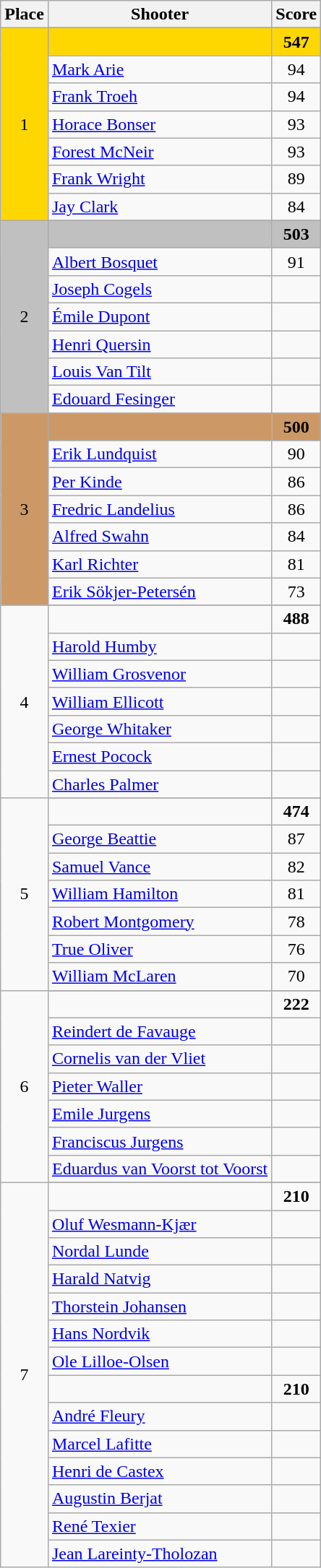<table class=wikitable style="text-align:center">
<tr>
<th>Place</th>
<th>Shooter</th>
<th>Score</th>
</tr>
<tr>
<td rowspan=8 align=center bgcolor=gold>1</td>
</tr>
<tr>
<td align=left bgcolor=gold></td>
<td bgcolor=gold><strong>547</strong></td>
</tr>
<tr>
<td align=left><a href='#'>Mark Arie</a></td>
<td>94</td>
</tr>
<tr>
<td align=left><a href='#'>Frank Troeh</a></td>
<td>94</td>
</tr>
<tr>
<td align=left><a href='#'>Horace Bonser</a></td>
<td>93</td>
</tr>
<tr>
<td align=left><a href='#'>Forest McNeir</a></td>
<td>93</td>
</tr>
<tr>
<td align=left><a href='#'>Frank Wright</a></td>
<td>89</td>
</tr>
<tr>
<td align=left><a href='#'>Jay Clark</a></td>
<td>84</td>
</tr>
<tr>
<td rowspan=8 align=center bgcolor=silver>2</td>
</tr>
<tr>
<td align=left bgcolor=silver></td>
<td bgcolor=silver><strong>503</strong></td>
</tr>
<tr>
<td align=left><a href='#'>Albert Bosquet</a></td>
<td>91</td>
</tr>
<tr>
<td align=left><a href='#'>Joseph Cogels</a></td>
<td></td>
</tr>
<tr>
<td align=left><a href='#'>Émile Dupont</a></td>
<td></td>
</tr>
<tr>
<td align=left><a href='#'>Henri Quersin</a></td>
<td></td>
</tr>
<tr>
<td align=left><a href='#'>Louis Van Tilt</a></td>
<td></td>
</tr>
<tr>
<td align=left><a href='#'>Edouard Fesinger</a></td>
<td></td>
</tr>
<tr>
<td rowspan=8 align=center bgcolor=cc9966>3</td>
</tr>
<tr>
<td align=left bgcolor=cc9966></td>
<td bgcolor=cc9966><strong>500</strong></td>
</tr>
<tr>
<td align=left><a href='#'>Erik Lundquist</a></td>
<td>90</td>
</tr>
<tr>
<td align=left><a href='#'>Per Kinde</a></td>
<td>86</td>
</tr>
<tr>
<td align=left><a href='#'>Fredric Landelius</a></td>
<td>86</td>
</tr>
<tr>
<td align=left><a href='#'>Alfred Swahn</a></td>
<td>84</td>
</tr>
<tr>
<td align=left><a href='#'>Karl Richter</a></td>
<td>81</td>
</tr>
<tr>
<td align=left><a href='#'>Erik Sökjer-Petersén</a></td>
<td>73</td>
</tr>
<tr>
<td rowspan=8>4</td>
</tr>
<tr>
<td align=left></td>
<td><strong>488</strong></td>
</tr>
<tr>
<td align=left><a href='#'>Harold Humby</a></td>
<td></td>
</tr>
<tr>
<td align=left><a href='#'>William Grosvenor</a></td>
<td></td>
</tr>
<tr>
<td align=left><a href='#'>William Ellicott</a></td>
<td></td>
</tr>
<tr>
<td align=left><a href='#'>George Whitaker</a></td>
<td></td>
</tr>
<tr>
<td align=left><a href='#'>Ernest Pocock</a></td>
<td></td>
</tr>
<tr>
<td align=left><a href='#'>Charles Palmer</a></td>
<td></td>
</tr>
<tr>
<td rowspan=8>5</td>
</tr>
<tr>
<td align=left></td>
<td><strong>474</strong></td>
</tr>
<tr>
<td align=left><a href='#'>George Beattie</a></td>
<td>87</td>
</tr>
<tr>
<td align=left><a href='#'>Samuel Vance</a></td>
<td>82</td>
</tr>
<tr>
<td align=left><a href='#'>William Hamilton</a></td>
<td>81</td>
</tr>
<tr>
<td align=left><a href='#'>Robert Montgomery</a></td>
<td>78</td>
</tr>
<tr>
<td align=left><a href='#'>True Oliver</a></td>
<td>76</td>
</tr>
<tr>
<td align=left><a href='#'>William McLaren</a></td>
<td>70</td>
</tr>
<tr>
<td rowspan=8>6</td>
</tr>
<tr>
<td align=left></td>
<td><strong>222</strong></td>
</tr>
<tr>
<td align=left><a href='#'>Reindert de Favauge</a></td>
<td></td>
</tr>
<tr>
<td align=left><a href='#'>Cornelis van der Vliet</a></td>
<td></td>
</tr>
<tr>
<td align=left><a href='#'>Pieter Waller</a></td>
<td></td>
</tr>
<tr>
<td align=left><a href='#'>Emile Jurgens</a></td>
<td></td>
</tr>
<tr>
<td align=left><a href='#'>Franciscus Jurgens</a></td>
<td></td>
</tr>
<tr>
<td align=left><a href='#'>Eduardus van Voorst tot Voorst</a></td>
<td></td>
</tr>
<tr>
<td rowspan=16>7</td>
</tr>
<tr>
<td align=left></td>
<td><strong>210</strong></td>
</tr>
<tr>
<td align=left><a href='#'>Oluf Wesmann-Kjær</a></td>
<td></td>
</tr>
<tr>
<td align=left><a href='#'>Nordal Lunde</a></td>
<td></td>
</tr>
<tr>
<td align=left><a href='#'>Harald Natvig</a></td>
<td></td>
</tr>
<tr>
<td align=left><a href='#'>Thorstein Johansen</a></td>
<td></td>
</tr>
<tr>
<td align=left><a href='#'>Hans Nordvik</a></td>
<td></td>
</tr>
<tr>
<td align=left><a href='#'>Ole Lilloe-Olsen</a></td>
<td></td>
</tr>
<tr>
<td align=left></td>
<td><strong>210</strong></td>
</tr>
<tr>
<td align=left><a href='#'>André Fleury</a></td>
<td></td>
</tr>
<tr>
<td align=left><a href='#'>Marcel Lafitte</a></td>
<td></td>
</tr>
<tr>
<td align=left><a href='#'>Henri de Castex</a></td>
<td></td>
</tr>
<tr>
<td align=left><a href='#'>Augustin Berjat</a></td>
<td></td>
</tr>
<tr>
<td align=left><a href='#'>René Texier</a></td>
<td></td>
</tr>
<tr>
<td align=left><a href='#'>Jean Lareinty-Tholozan</a></td>
<td></td>
</tr>
</table>
